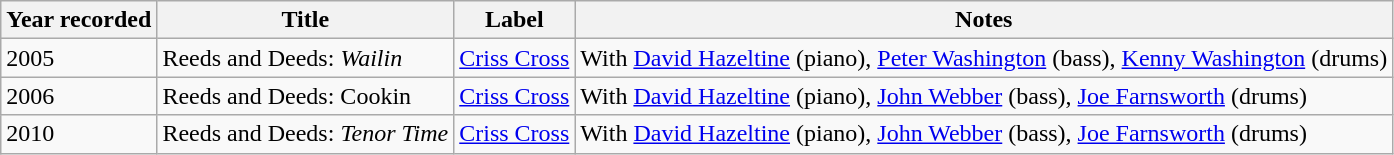<table class="wikitable">
<tr>
<th>Year recorded</th>
<th>Title</th>
<th>Label</th>
<th>Notes</th>
</tr>
<tr>
<td>2005</td>
<td>Reeds and Deeds: <em>Wailin<strong></td>
<td><a href='#'>Criss Cross</a></td>
<td>With <a href='#'>David Hazeltine</a> (piano), <a href='#'>Peter Washington</a> (bass), <a href='#'>Kenny Washington</a> (drums)</td>
</tr>
<tr>
<td>2006</td>
<td>Reeds and Deeds: </em>Cookin</strong></td>
<td><a href='#'>Criss Cross</a></td>
<td>With <a href='#'>David Hazeltine</a> (piano), <a href='#'>John Webber</a> (bass), <a href='#'>Joe Farnsworth</a> (drums)</td>
</tr>
<tr>
<td>2010</td>
<td>Reeds and Deeds: <em>Tenor Time</em></td>
<td><a href='#'>Criss Cross</a></td>
<td>With <a href='#'>David Hazeltine</a> (piano), <a href='#'>John Webber</a> (bass), <a href='#'>Joe Farnsworth</a> (drums)</td>
</tr>
</table>
